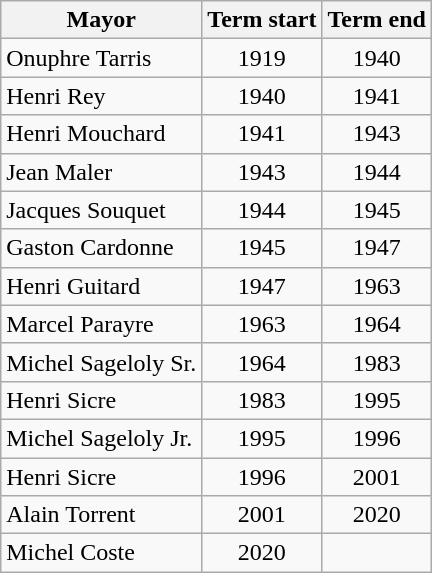<table class="wikitable">
<tr>
<th>Mayor</th>
<th>Term start</th>
<th>Term end</th>
</tr>
<tr>
<td>Onuphre Tarris</td>
<td align=center>1919</td>
<td align=center>1940</td>
</tr>
<tr>
<td>Henri Rey</td>
<td align=center>1940</td>
<td align=center>1941</td>
</tr>
<tr>
<td>Henri Mouchard</td>
<td align=center>1941</td>
<td align=center>1943</td>
</tr>
<tr>
<td>Jean Maler</td>
<td align=center>1943</td>
<td align=center>1944</td>
</tr>
<tr>
<td>Jacques Souquet</td>
<td align=center>1944</td>
<td align=center>1945</td>
</tr>
<tr>
<td>Gaston Cardonne</td>
<td align=center>1945</td>
<td align=center>1947</td>
</tr>
<tr>
<td>Henri Guitard</td>
<td align=center>1947</td>
<td align=center>1963</td>
</tr>
<tr>
<td>Marcel Parayre</td>
<td align=center>1963</td>
<td align=center>1964</td>
</tr>
<tr>
<td>Michel Sageloly Sr.</td>
<td align=center>1964</td>
<td align=center>1983</td>
</tr>
<tr>
<td>Henri Sicre</td>
<td align=center>1983</td>
<td align=center>1995</td>
</tr>
<tr>
<td>Michel Sageloly Jr.</td>
<td align=center>1995</td>
<td align=center>1996</td>
</tr>
<tr>
<td>Henri Sicre</td>
<td align=center>1996</td>
<td align=center>2001</td>
</tr>
<tr>
<td>Alain Torrent</td>
<td align=center>2001</td>
<td align=center>2020</td>
</tr>
<tr>
<td>Michel Coste</td>
<td align=center>2020</td>
<td></td>
</tr>
</table>
